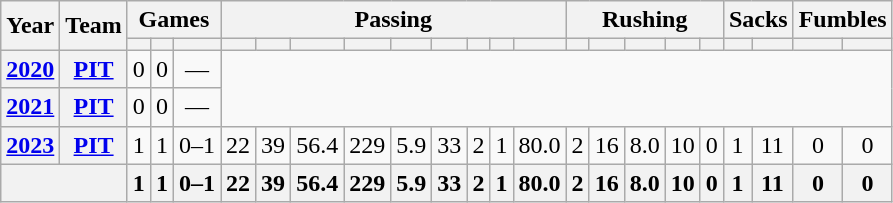<table class="wikitable" style="text-align:center;">
<tr>
<th rowspan="2">Year</th>
<th rowspan="2">Team</th>
<th colspan="3">Games</th>
<th colspan="9">Passing</th>
<th colspan="5">Rushing</th>
<th colspan="2">Sacks</th>
<th colspan="2">Fumbles</th>
</tr>
<tr>
<th></th>
<th></th>
<th></th>
<th></th>
<th></th>
<th></th>
<th></th>
<th></th>
<th></th>
<th></th>
<th></th>
<th></th>
<th></th>
<th></th>
<th></th>
<th></th>
<th></th>
<th></th>
<th></th>
<th></th>
<th></th>
</tr>
<tr>
<th><a href='#'>2020</a></th>
<th><a href='#'>PIT</a></th>
<td>0</td>
<td>0</td>
<td>—</td>
<td colspan="18"; rowspan="2"></td>
</tr>
<tr>
<th><a href='#'>2021</a></th>
<th><a href='#'>PIT</a></th>
<td>0</td>
<td>0</td>
<td>—</td>
</tr>
<tr>
<th><a href='#'>2023</a></th>
<th><a href='#'>PIT</a></th>
<td>1</td>
<td>1</td>
<td>0–1</td>
<td>22</td>
<td>39</td>
<td>56.4</td>
<td>229</td>
<td>5.9</td>
<td>33</td>
<td>2</td>
<td>1</td>
<td>80.0</td>
<td>2</td>
<td>16</td>
<td>8.0</td>
<td>10</td>
<td>0</td>
<td>1</td>
<td>11</td>
<td>0</td>
<td>0</td>
</tr>
<tr>
<th colspan="2"></th>
<th>1</th>
<th>1</th>
<th>0–1</th>
<th>22</th>
<th>39</th>
<th>56.4</th>
<th>229</th>
<th>5.9</th>
<th>33</th>
<th>2</th>
<th>1</th>
<th>80.0</th>
<th>2</th>
<th>16</th>
<th>8.0</th>
<th>10</th>
<th>0</th>
<th>1</th>
<th>11</th>
<th>0</th>
<th>0</th>
</tr>
</table>
